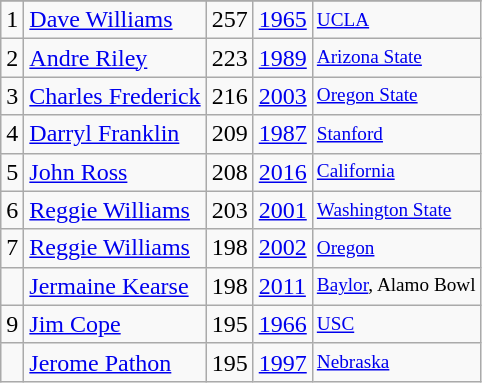<table class="wikitable">
<tr>
</tr>
<tr>
<td>1</td>
<td><a href='#'>Dave Williams</a></td>
<td>257</td>
<td><a href='#'>1965</a></td>
<td style="font-size:80%;"><a href='#'>UCLA</a></td>
</tr>
<tr>
<td>2</td>
<td><a href='#'>Andre Riley</a></td>
<td>223</td>
<td><a href='#'>1989</a></td>
<td style="font-size:80%;"><a href='#'>Arizona State</a></td>
</tr>
<tr>
<td>3</td>
<td><a href='#'>Charles Frederick</a></td>
<td>216</td>
<td><a href='#'>2003</a></td>
<td style="font-size:80%;"><a href='#'>Oregon State</a></td>
</tr>
<tr>
<td>4</td>
<td><a href='#'>Darryl Franklin</a></td>
<td>209</td>
<td><a href='#'>1987</a></td>
<td style="font-size:80%;"><a href='#'>Stanford</a></td>
</tr>
<tr>
<td>5</td>
<td><a href='#'>John Ross</a></td>
<td>208</td>
<td><a href='#'>2016</a></td>
<td style="font-size:80%;"><a href='#'>California</a></td>
</tr>
<tr>
<td>6</td>
<td><a href='#'>Reggie Williams</a></td>
<td>203</td>
<td><a href='#'>2001</a></td>
<td style="font-size:80%;"><a href='#'>Washington State</a></td>
</tr>
<tr>
<td>7</td>
<td><a href='#'>Reggie Williams</a></td>
<td>198</td>
<td><a href='#'>2002</a></td>
<td style="font-size:80%;"><a href='#'>Oregon</a></td>
</tr>
<tr>
<td></td>
<td><a href='#'>Jermaine Kearse</a></td>
<td>198</td>
<td><a href='#'>2011</a></td>
<td style="font-size:80%;"><a href='#'>Baylor</a>, Alamo Bowl</td>
</tr>
<tr>
<td>9</td>
<td><a href='#'>Jim Cope</a></td>
<td>195</td>
<td><a href='#'>1966</a></td>
<td style="font-size:80%;"><a href='#'>USC</a></td>
</tr>
<tr>
<td></td>
<td><a href='#'>Jerome Pathon</a></td>
<td>195</td>
<td><a href='#'>1997</a></td>
<td style="font-size:80%;"><a href='#'>Nebraska</a></td>
</tr>
</table>
